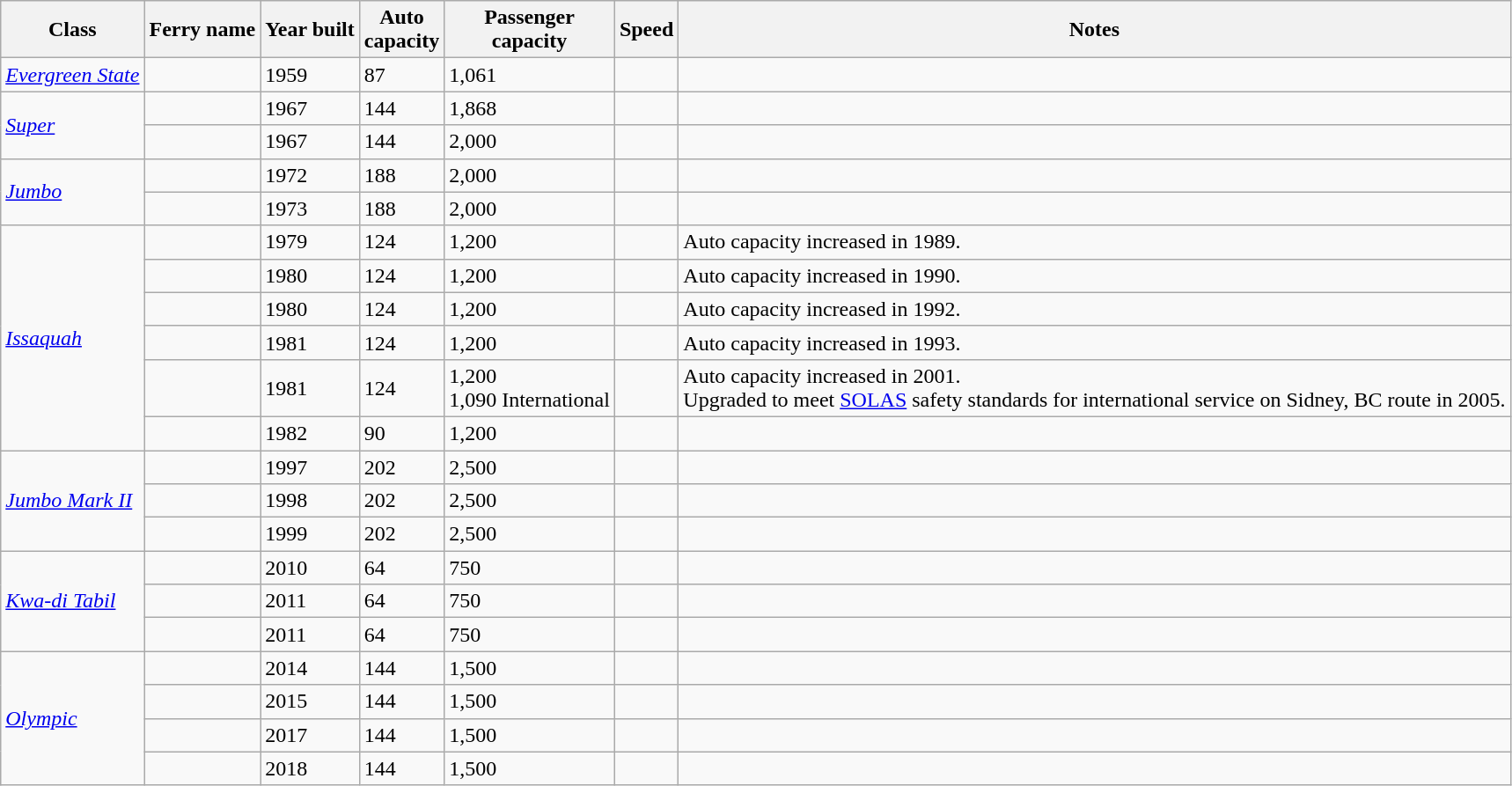<table class="wikitable sortable">
<tr>
<th>Class</th>
<th>Ferry name</th>
<th>Year built</th>
<th>Auto<br>capacity</th>
<th>Passenger<br>capacity</th>
<th>Speed</th>
<th>Notes</th>
</tr>
<tr>
<td><a href='#'><em>Evergreen State</em></a></td>
<td></td>
<td>1959</td>
<td>87</td>
<td>1,061</td>
<td></td>
<td></td>
</tr>
<tr>
<td rowspan="2"><a href='#'><em>Super</em></a></td>
<td></td>
<td>1967</td>
<td>144</td>
<td>1,868</td>
<td></td>
<td></td>
</tr>
<tr>
<td></td>
<td>1967</td>
<td>144</td>
<td>2,000</td>
<td></td>
<td></td>
</tr>
<tr>
<td rowspan="2"><a href='#'><em>Jumbo</em></a></td>
<td></td>
<td>1972</td>
<td>188</td>
<td>2,000</td>
<td></td>
<td></td>
</tr>
<tr>
<td></td>
<td>1973</td>
<td>188</td>
<td>2,000</td>
<td></td>
<td></td>
</tr>
<tr>
<td rowspan="6"><a href='#'><em>Issaquah</em></a></td>
<td></td>
<td>1979</td>
<td>124</td>
<td>1,200</td>
<td></td>
<td>Auto capacity increased in 1989.</td>
</tr>
<tr>
<td></td>
<td>1980</td>
<td>124</td>
<td>1,200</td>
<td></td>
<td>Auto capacity increased in 1990.</td>
</tr>
<tr>
<td></td>
<td>1980</td>
<td>124</td>
<td>1,200</td>
<td></td>
<td>Auto capacity increased in 1992.</td>
</tr>
<tr>
<td></td>
<td>1981</td>
<td>124</td>
<td>1,200</td>
<td></td>
<td>Auto capacity increased in 1993.</td>
</tr>
<tr>
<td></td>
<td>1981</td>
<td>124</td>
<td>1,200<br>1,090 International</td>
<td></td>
<td>Auto capacity increased in 2001.<br>Upgraded to meet <a href='#'>SOLAS</a> safety standards for international service on Sidney, BC route in 2005.</td>
</tr>
<tr>
<td></td>
<td>1982</td>
<td>90</td>
<td>1,200</td>
<td></td>
<td></td>
</tr>
<tr>
<td rowspan="3"><a href='#'><em>Jumbo Mark II</em></a></td>
<td></td>
<td>1997</td>
<td>202</td>
<td>2,500</td>
<td></td>
<td></td>
</tr>
<tr>
<td></td>
<td>1998</td>
<td>202</td>
<td>2,500</td>
<td></td>
<td></td>
</tr>
<tr>
<td></td>
<td>1999</td>
<td>202</td>
<td>2,500</td>
<td></td>
<td></td>
</tr>
<tr>
<td rowspan="3"><a href='#'><em>Kwa-di Tabil</em></a></td>
<td></td>
<td>2010</td>
<td>64</td>
<td>750</td>
<td></td>
<td></td>
</tr>
<tr>
<td></td>
<td>2011</td>
<td>64</td>
<td>750</td>
<td></td>
<td></td>
</tr>
<tr>
<td></td>
<td>2011</td>
<td>64</td>
<td>750</td>
<td></td>
<td></td>
</tr>
<tr>
<td rowspan="4"><a href='#'><em>Olympic</em></a></td>
<td></td>
<td>2014</td>
<td>144</td>
<td>1,500</td>
<td></td>
<td></td>
</tr>
<tr>
<td></td>
<td>2015</td>
<td>144</td>
<td>1,500</td>
<td></td>
<td></td>
</tr>
<tr>
<td></td>
<td>2017</td>
<td>144</td>
<td>1,500</td>
<td></td>
<td></td>
</tr>
<tr>
<td></td>
<td>2018</td>
<td>144</td>
<td>1,500</td>
<td></td>
<td></td>
</tr>
</table>
